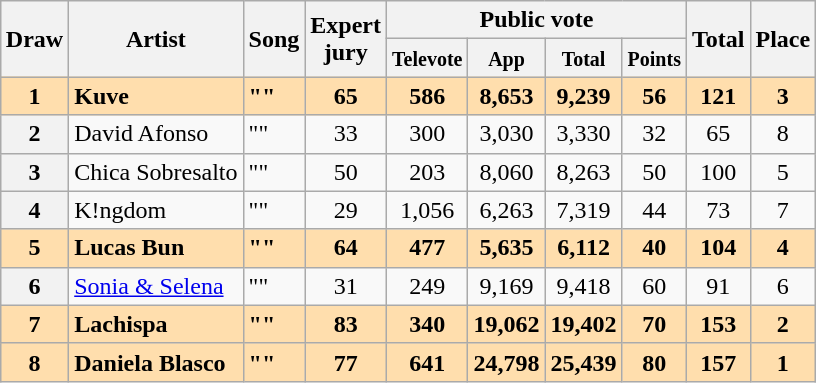<table class="sortable wikitable plainrowheaders" style="margin: 1em auto 1em auto; text-align:center;">
<tr>
<th rowspan="2">Draw</th>
<th rowspan="2">Artist</th>
<th rowspan="2">Song</th>
<th rowspan="2">Expert<br>jury</th>
<th colspan="4">Public vote</th>
<th rowspan="2">Total</th>
<th rowspan="2">Place</th>
</tr>
<tr>
<th><small>Televote</small></th>
<th><small>App</small></th>
<th><small>Total</small></th>
<th><small>Points</small></th>
</tr>
<tr style="font-weight:bold; background:navajowhite;">
<th scope="row" style="text-align:center; font-weight:bold; background:navajowhite;">1</th>
<td align="left">Kuve</td>
<td align="left">""</td>
<td>65</td>
<td>586</td>
<td>8,653</td>
<td>9,239</td>
<td>56</td>
<td>121</td>
<td>3</td>
</tr>
<tr>
<th scope="row" style="text-align:center;">2</th>
<td align="left">David Afonso</td>
<td align="left">""</td>
<td>33</td>
<td>300</td>
<td>3,030</td>
<td>3,330</td>
<td>32</td>
<td>65</td>
<td>8</td>
</tr>
<tr>
<th scope="row" style="text-align:center;">3</th>
<td align="left">Chica Sobresalto</td>
<td align="left">""</td>
<td>50</td>
<td>203</td>
<td>8,060</td>
<td>8,263</td>
<td>50</td>
<td>100</td>
<td>5</td>
</tr>
<tr>
<th scope="row" style="text-align:center;">4</th>
<td align="left">K!ngdom</td>
<td align="left">""</td>
<td>29</td>
<td>1,056</td>
<td>6,263</td>
<td>7,319</td>
<td>44</td>
<td>73</td>
<td>7</td>
</tr>
<tr style="font-weight:bold; background:navajowhite;">
<th scope="row" style="text-align:center; font-weight:bold; background:navajowhite;">5</th>
<td align="left">Lucas Bun</td>
<td align="left">""</td>
<td>64</td>
<td>477</td>
<td>5,635</td>
<td>6,112</td>
<td>40</td>
<td>104</td>
<td>4</td>
</tr>
<tr>
<th scope="row" style="text-align:center;">6</th>
<td align="left"><a href='#'>Sonia & Selena</a></td>
<td align="left">""</td>
<td>31</td>
<td>249</td>
<td>9,169</td>
<td>9,418</td>
<td>60</td>
<td>91</td>
<td>6</td>
</tr>
<tr style="font-weight:bold; background:navajowhite;">
<th scope="row" style="text-align:center; font-weight:bold; background:navajowhite;">7</th>
<td align="left">Lachispa</td>
<td align="left">""</td>
<td>83</td>
<td>340</td>
<td>19,062</td>
<td>19,402</td>
<td>70</td>
<td>153</td>
<td>2</td>
</tr>
<tr style="font-weight:bold; background:navajowhite;">
<th scope="row" style="text-align:center; font-weight:bold; background:navajowhite;">8</th>
<td align="left">Daniela Blasco</td>
<td align="left">""</td>
<td>77</td>
<td>641</td>
<td>24,798</td>
<td>25,439</td>
<td>80</td>
<td>157</td>
<td>1</td>
</tr>
</table>
